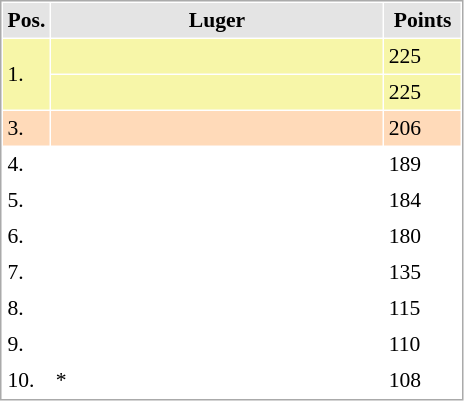<table cellspacing="1" cellpadding="3" style="border:1px solid #aaa; font-size:90%;">
<tr style="background:#e4e4e4;">
<th style="width:10px;">Pos.</th>
<th style="width:215px;">Luger</th>
<th style="width:45px;">Points</th>
</tr>
<tr style="background:#f7f6a8;">
<td rowspan=2>1.</td>
<td align="left"><strong></strong></td>
<td>225</td>
</tr>
<tr style="background:#f7f6a8;">
<td align="left"><strong></strong></td>
<td>225</td>
</tr>
<tr style="background:#ffdab9;">
<td>3.</td>
<td align="left"></td>
<td>206</td>
</tr>
<tr>
<td>4.</td>
<td align="left"></td>
<td>189</td>
</tr>
<tr>
<td>5.</td>
<td align="left"></td>
<td>184</td>
</tr>
<tr>
<td>6.</td>
<td align="left"></td>
<td>180</td>
</tr>
<tr>
<td>7.</td>
<td align="left"></td>
<td>135</td>
</tr>
<tr>
<td>8.</td>
<td align="left"></td>
<td>115</td>
</tr>
<tr>
<td>9.</td>
<td align="left"></td>
<td>110</td>
</tr>
<tr>
<td>10.</td>
<td align="left">*</td>
<td>108</td>
</tr>
</table>
